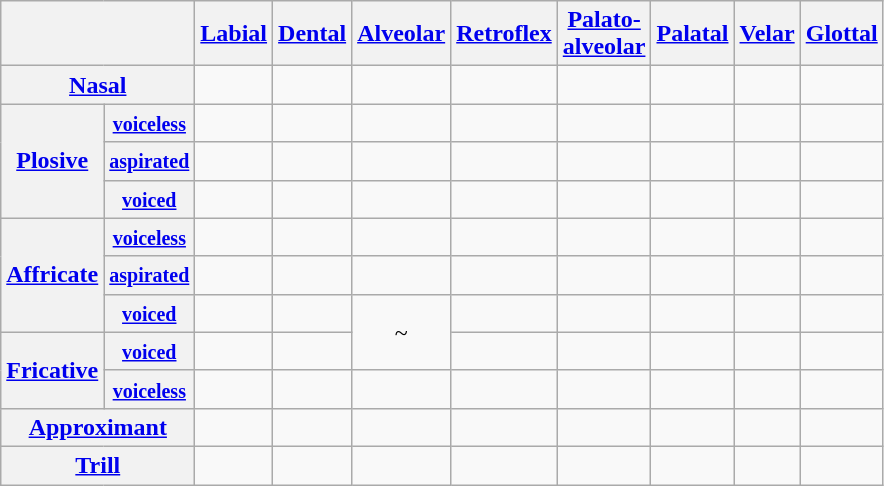<table class="wikitable">
<tr>
<th colspan=2></th>
<th><a href='#'>Labial</a></th>
<th><a href='#'>Dental</a></th>
<th><a href='#'>Alveolar</a></th>
<th><a href='#'>Retroflex</a></th>
<th><a href='#'>Palato-<br>alveolar</a></th>
<th><a href='#'>Palatal</a></th>
<th><a href='#'>Velar</a></th>
<th><a href='#'>Glottal</a></th>
</tr>
<tr align=center>
<th colspan=2><a href='#'>Nasal</a></th>
<td> </td>
<td> </td>
<td></td>
<td></td>
<td></td>
<td> </td>
<td> </td>
<td></td>
</tr>
<tr align=center>
<th rowspan=3><a href='#'>Plosive</a></th>
<th><small><a href='#'>voiceless</a></small></th>
<td> </td>
<td> </td>
<td></td>
<td> </td>
<td></td>
<td> </td>
<td> </td>
<td> </td>
</tr>
<tr align=center>
<th><small><a href='#'>aspirated</a></small></th>
<td> </td>
<td> </td>
<td></td>
<td> </td>
<td></td>
<td> </td>
<td> </td>
<td></td>
</tr>
<tr align=center>
<th><small><a href='#'>voiced</a></small></th>
<td> </td>
<td> </td>
<td></td>
<td> </td>
<td></td>
<td></td>
<td> </td>
<td></td>
</tr>
<tr align=center>
<th rowspan=3><a href='#'>Affricate</a></th>
<th><small><a href='#'>voiceless</a></small></th>
<td></td>
<td></td>
<td> </td>
<td></td>
<td></td>
<td></td>
<td></td>
<td></td>
</tr>
<tr align=center>
<th><small><a href='#'>aspirated</a></small></th>
<td></td>
<td></td>
<td> </td>
<td></td>
<td></td>
<td></td>
<td></td>
<td></td>
</tr>
<tr align=center>
<th><small><a href='#'>voiced</a></small></th>
<td></td>
<td></td>
<td rowspan="2">~ </td>
<td></td>
<td></td>
<td></td>
<td></td>
<td></td>
</tr>
<tr align=center>
<th rowspan=2><a href='#'>Fricative</a></th>
<th><small><a href='#'>voiced</a></small></th>
<td> </td>
<td></td>
<td></td>
<td> </td>
<td></td>
<td></td>
<td></td>
</tr>
<tr align=center>
<th><small><a href='#'>voiceless</a></small></th>
<td> </td>
<td></td>
<td> </td>
<td></td>
<td> </td>
<td></td>
<td></td>
<td></td>
</tr>
<tr align=center>
<th colspan=2><a href='#'>Approximant</a></th>
<td> </td>
<td> </td>
<td></td>
<td></td>
<td></td>
<td> </td>
<td></td>
<td> </td>
</tr>
<tr align=center>
<th colspan=2><a href='#'>Trill</a></th>
<td></td>
<td></td>
<td> </td>
<td></td>
<td></td>
<td></td>
<td></td>
<td></td>
</tr>
</table>
